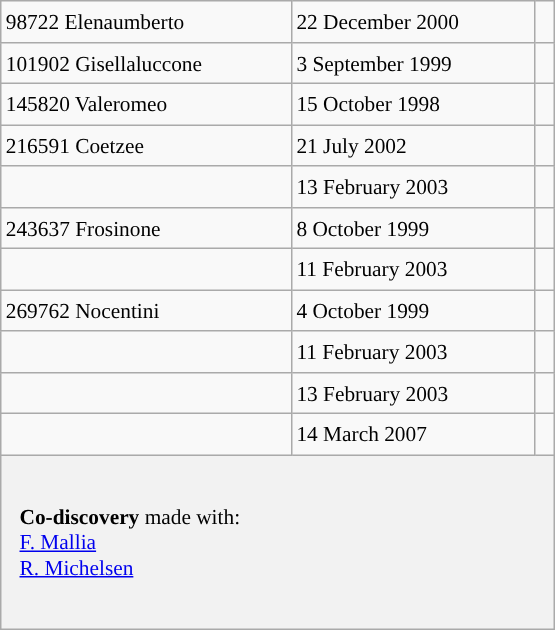<table class="wikitable" style="font-size: 89%; float: left; width: 26em; margin-right: 1em; height: 420px;">
<tr>
<td>98722 Elenaumberto</td>
<td>22 December 2000</td>
<td></td>
</tr>
<tr>
<td>101902 Gisellaluccone</td>
<td>3 September 1999</td>
<td></td>
</tr>
<tr>
<td>145820 Valeromeo</td>
<td>15 October 1998</td>
<td></td>
</tr>
<tr>
<td>216591 Coetzee</td>
<td>21 July 2002</td>
<td></td>
</tr>
<tr>
<td></td>
<td>13 February 2003</td>
<td> </td>
</tr>
<tr>
<td>243637 Frosinone</td>
<td>8 October 1999</td>
<td></td>
</tr>
<tr>
<td></td>
<td>11 February 2003</td>
<td> </td>
</tr>
<tr>
<td>269762 Nocentini</td>
<td>4 October 1999</td>
<td></td>
</tr>
<tr>
<td></td>
<td>11 February 2003</td>
<td> </td>
</tr>
<tr>
<td></td>
<td>13 February 2003</td>
<td> </td>
</tr>
<tr>
<td></td>
<td>14 March 2007</td>
<td></td>
</tr>
<tr>
<th colspan=3 style="font-weight: normal; text-align: left; padding: 24px 12px;"><strong>Co-discovery</strong> made with:<br> <a href='#'>F. Mallia</a><br> <a href='#'>R. Michelsen</a></th>
</tr>
</table>
